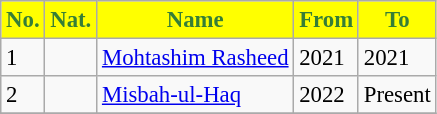<table class="wikitable"  style="font-size:95%">
<tr>
<th style="text-align:center; background:#FFFF00; color:#357E37;">No.</th>
<th style="text-align:center; background:#FFFF00; color:#357E37;">Nat.</th>
<th style="text-align:center; background:#FFFF00; color:#357E37;">Name</th>
<th style="text-align:center; background:#FFFF00; color:#357E37;">From</th>
<th style="text-align:center; background:#FFFF00; color:#357E37;">To</th>
</tr>
<tr>
<td>1</td>
<td></td>
<td><a href='#'>Mohtashim Rasheed</a></td>
<td>2021</td>
<td>2021</td>
</tr>
<tr>
<td>2</td>
<td></td>
<td><a href='#'>Misbah-ul-Haq</a></td>
<td>2022</td>
<td>Present</td>
</tr>
<tr>
</tr>
</table>
